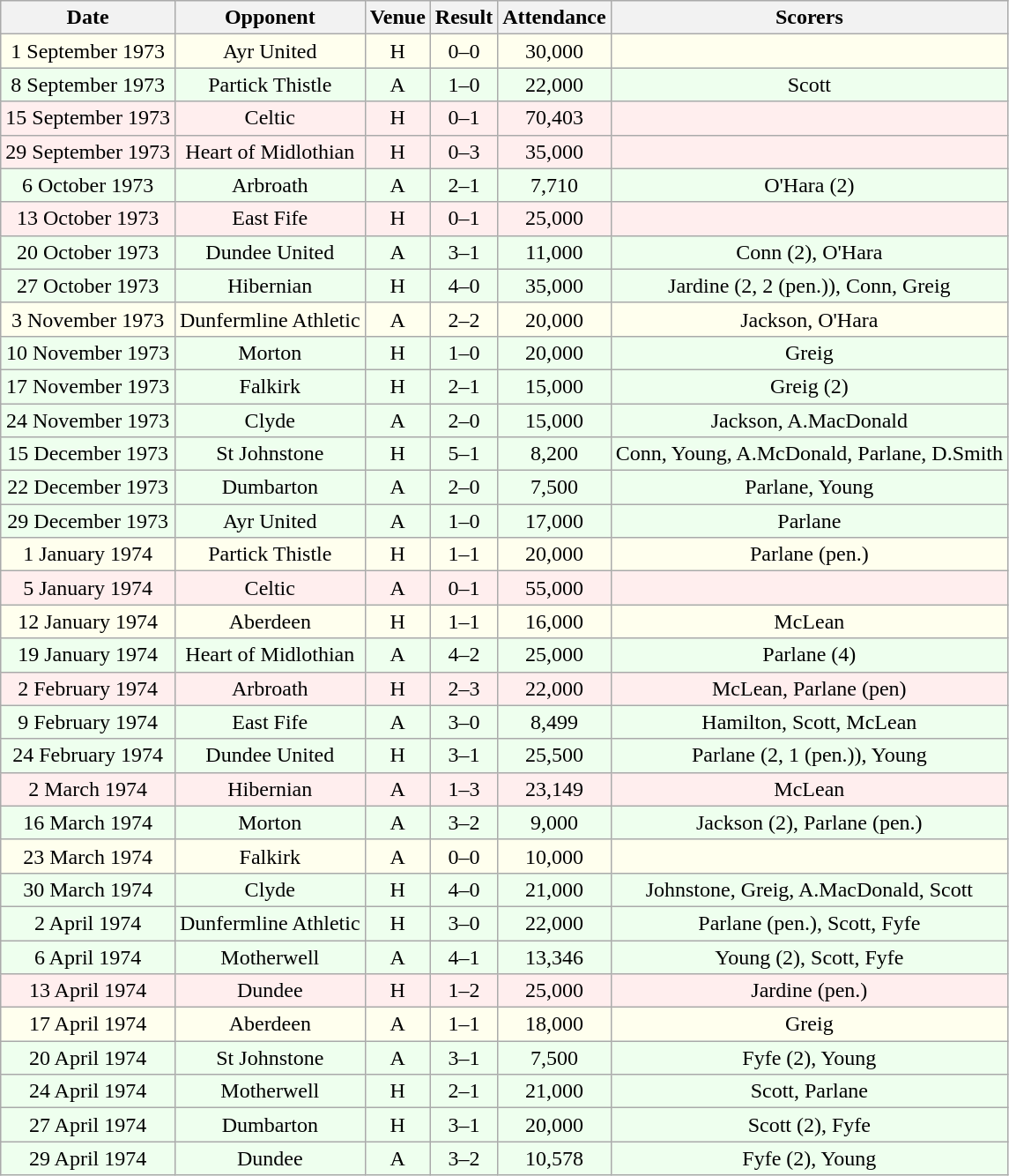<table class="wikitable sortable" style="text-align:center;">
<tr>
<th>Date</th>
<th>Opponent</th>
<th>Venue</th>
<th>Result</th>
<th>Attendance</th>
<th>Scorers</th>
</tr>
<tr style="background:#ffe;">
<td>1 September 1973</td>
<td>Ayr United</td>
<td>H</td>
<td>0–0</td>
<td>30,000</td>
<td></td>
</tr>
<tr style="background:#efe;">
<td>8 September 1973</td>
<td>Partick Thistle</td>
<td>A</td>
<td>1–0</td>
<td>22,000</td>
<td>Scott</td>
</tr>
<tr style="background:#fee;">
<td>15 September 1973</td>
<td>Celtic</td>
<td>H</td>
<td>0–1</td>
<td>70,403</td>
<td></td>
</tr>
<tr style="background:#fee;">
<td>29 September 1973</td>
<td>Heart of Midlothian</td>
<td>H</td>
<td>0–3</td>
<td>35,000</td>
<td></td>
</tr>
<tr style="background:#efe;">
<td>6 October 1973</td>
<td>Arbroath</td>
<td>A</td>
<td>2–1</td>
<td>7,710</td>
<td>O'Hara (2)</td>
</tr>
<tr style="background:#fee;">
<td>13 October 1973</td>
<td>East Fife</td>
<td>H</td>
<td>0–1</td>
<td>25,000</td>
<td></td>
</tr>
<tr style="background:#efe;">
<td>20 October 1973</td>
<td>Dundee United</td>
<td>A</td>
<td>3–1</td>
<td>11,000</td>
<td>Conn (2), O'Hara</td>
</tr>
<tr style="background:#efe;">
<td>27 October 1973</td>
<td>Hibernian</td>
<td>H</td>
<td>4–0</td>
<td>35,000</td>
<td>Jardine (2, 2 (pen.)), Conn, Greig</td>
</tr>
<tr style="background:#ffe;">
<td>3 November 1973</td>
<td>Dunfermline Athletic</td>
<td>A</td>
<td>2–2</td>
<td>20,000</td>
<td>Jackson, O'Hara</td>
</tr>
<tr style="background:#efe;">
<td>10 November 1973</td>
<td>Morton</td>
<td>H</td>
<td>1–0</td>
<td>20,000</td>
<td>Greig</td>
</tr>
<tr style="background:#efe;">
<td>17 November 1973</td>
<td>Falkirk</td>
<td>H</td>
<td>2–1</td>
<td>15,000</td>
<td>Greig (2)</td>
</tr>
<tr style="background:#efe;">
<td>24 November 1973</td>
<td>Clyde</td>
<td>A</td>
<td>2–0</td>
<td>15,000</td>
<td>Jackson, A.MacDonald</td>
</tr>
<tr style="background:#efe;">
<td>15 December 1973</td>
<td>St Johnstone</td>
<td>H</td>
<td>5–1</td>
<td>8,200</td>
<td>Conn, Young, A.McDonald, Parlane, D.Smith</td>
</tr>
<tr style="background:#efe;">
<td>22 December 1973</td>
<td>Dumbarton</td>
<td>A</td>
<td>2–0</td>
<td>7,500</td>
<td>Parlane, Young</td>
</tr>
<tr style="background:#efe;">
<td>29 December 1973</td>
<td>Ayr United</td>
<td>A</td>
<td>1–0</td>
<td>17,000</td>
<td>Parlane</td>
</tr>
<tr style="background:#ffe;">
<td>1 January 1974</td>
<td>Partick Thistle</td>
<td>H</td>
<td>1–1</td>
<td>20,000</td>
<td>Parlane (pen.)</td>
</tr>
<tr style="background:#fee;">
<td>5 January 1974</td>
<td>Celtic</td>
<td>A</td>
<td>0–1</td>
<td>55,000</td>
<td></td>
</tr>
<tr style="background:#ffe;">
<td>12 January 1974</td>
<td>Aberdeen</td>
<td>H</td>
<td>1–1</td>
<td>16,000</td>
<td>McLean</td>
</tr>
<tr style="background:#efe;">
<td>19 January 1974</td>
<td>Heart of Midlothian</td>
<td>A</td>
<td>4–2</td>
<td>25,000</td>
<td>Parlane (4)</td>
</tr>
<tr style="background:#fee;">
<td>2 February 1974</td>
<td>Arbroath</td>
<td>H</td>
<td>2–3</td>
<td>22,000</td>
<td>McLean, Parlane (pen)</td>
</tr>
<tr style="background:#efe;">
<td>9 February 1974</td>
<td>East Fife</td>
<td>A</td>
<td>3–0</td>
<td>8,499</td>
<td>Hamilton, Scott, McLean</td>
</tr>
<tr style="background:#efe;">
<td>24 February 1974</td>
<td>Dundee United</td>
<td>H</td>
<td>3–1</td>
<td>25,500</td>
<td>Parlane (2, 1 (pen.)), Young</td>
</tr>
<tr style="background:#fee;">
<td>2 March 1974</td>
<td>Hibernian</td>
<td>A</td>
<td>1–3</td>
<td>23,149</td>
<td>McLean</td>
</tr>
<tr style="background:#efe;">
<td>16 March 1974</td>
<td>Morton</td>
<td>A</td>
<td>3–2</td>
<td>9,000</td>
<td>Jackson (2), Parlane (pen.)</td>
</tr>
<tr style="background:#ffe;">
<td>23 March 1974</td>
<td>Falkirk</td>
<td>A</td>
<td>0–0</td>
<td>10,000</td>
<td></td>
</tr>
<tr style="background:#efe;">
<td>30 March 1974</td>
<td>Clyde</td>
<td>H</td>
<td>4–0</td>
<td>21,000</td>
<td>Johnstone, Greig, A.MacDonald, Scott</td>
</tr>
<tr style="background:#efe;">
<td>2 April 1974</td>
<td>Dunfermline Athletic</td>
<td>H</td>
<td>3–0</td>
<td>22,000</td>
<td>Parlane (pen.), Scott, Fyfe</td>
</tr>
<tr style="background:#efe;">
<td>6 April 1974</td>
<td>Motherwell</td>
<td>A</td>
<td>4–1</td>
<td>13,346</td>
<td>Young (2), Scott, Fyfe</td>
</tr>
<tr style="background:#fee;">
<td>13 April 1974</td>
<td>Dundee</td>
<td>H</td>
<td>1–2</td>
<td>25,000</td>
<td>Jardine (pen.)</td>
</tr>
<tr style="background:#ffe;">
<td>17 April 1974</td>
<td>Aberdeen</td>
<td>A</td>
<td>1–1</td>
<td>18,000</td>
<td>Greig</td>
</tr>
<tr style="background:#efe;">
<td>20 April 1974</td>
<td>St Johnstone</td>
<td>A</td>
<td>3–1</td>
<td>7,500</td>
<td>Fyfe (2), Young</td>
</tr>
<tr style="background:#efe;">
<td>24 April 1974</td>
<td>Motherwell</td>
<td>H</td>
<td>2–1</td>
<td>21,000</td>
<td>Scott, Parlane</td>
</tr>
<tr style="background:#efe;">
<td>27 April 1974</td>
<td>Dumbarton</td>
<td>H</td>
<td>3–1</td>
<td>20,000</td>
<td>Scott (2), Fyfe</td>
</tr>
<tr style="background:#efe;">
<td>29 April 1974</td>
<td>Dundee</td>
<td>A</td>
<td>3–2</td>
<td>10,578</td>
<td>Fyfe (2), Young</td>
</tr>
</table>
